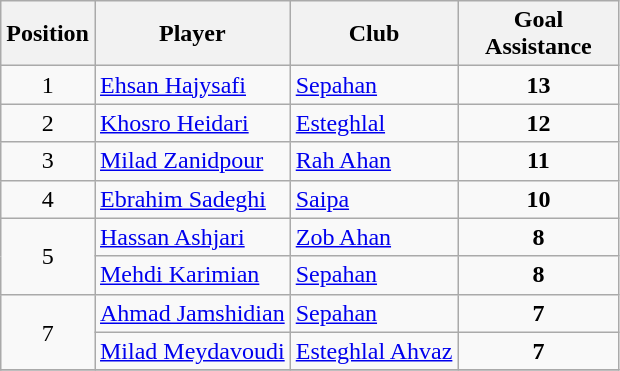<table class="wikitable">
<tr>
<th width="50px">Position</th>
<th>Player</th>
<th>Club</th>
<th width="100px">Goal Assistance</th>
</tr>
<tr>
<td align="center">1</td>
<td> <a href='#'>Ehsan Hajysafi</a></td>
<td><a href='#'>Sepahan</a></td>
<td align=center><strong>13</strong></td>
</tr>
<tr>
<td align="center">2</td>
<td> <a href='#'>Khosro Heidari</a></td>
<td><a href='#'>Esteghlal</a></td>
<td align=center><strong>12</strong></td>
</tr>
<tr>
<td align="center">3</td>
<td> <a href='#'>Milad Zanidpour</a></td>
<td><a href='#'>Rah Ahan</a></td>
<td align=center><strong>11</strong></td>
</tr>
<tr>
<td align="center">4</td>
<td> <a href='#'>Ebrahim Sadeghi</a></td>
<td><a href='#'>Saipa</a></td>
<td align=center><strong>10</strong></td>
</tr>
<tr>
<td rowspan=2 align="center">5</td>
<td> <a href='#'>Hassan Ashjari</a></td>
<td><a href='#'>Zob Ahan</a></td>
<td align=center><strong>8</strong></td>
</tr>
<tr>
<td> <a href='#'>Mehdi Karimian</a></td>
<td><a href='#'>Sepahan</a></td>
<td align=center><strong>8</strong></td>
</tr>
<tr>
<td rowspan=2 align="center">7</td>
<td> <a href='#'>Ahmad Jamshidian</a></td>
<td><a href='#'>Sepahan</a></td>
<td align=center><strong>7</strong></td>
</tr>
<tr>
<td> <a href='#'>Milad Meydavoudi</a></td>
<td><a href='#'>Esteghlal Ahvaz</a></td>
<td align=center><strong>7</strong></td>
</tr>
<tr>
</tr>
</table>
